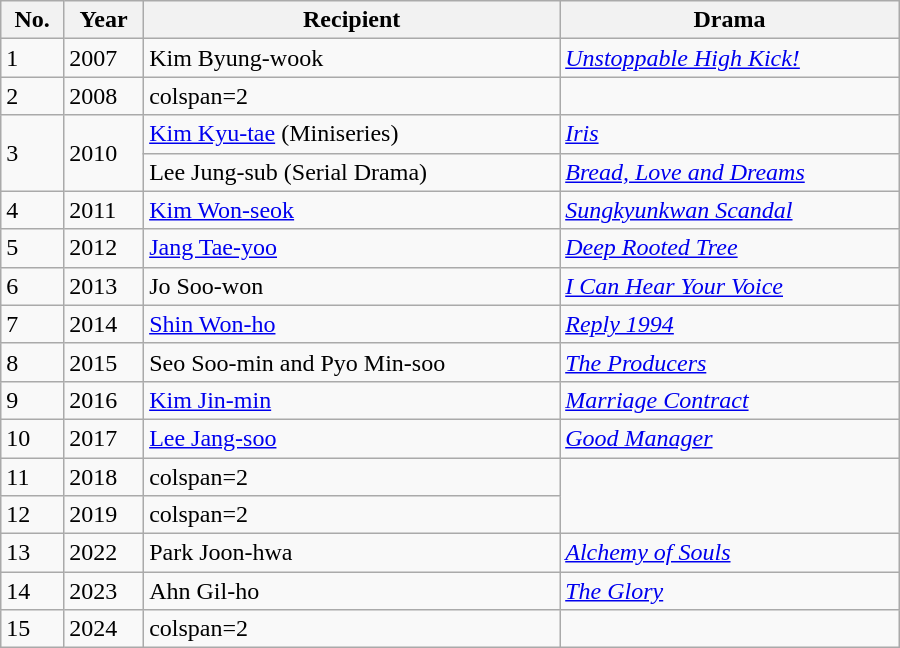<table class="wikitable" style="width:600px">
<tr>
<th>No.</th>
<th>Year</th>
<th>Recipient</th>
<th>Drama</th>
</tr>
<tr>
<td>1</td>
<td>2007</td>
<td>Kim Byung-wook</td>
<td><em><a href='#'>Unstoppable High Kick!</a></em></td>
</tr>
<tr>
<td>2</td>
<td>2008</td>
<td>colspan=2</td>
<td></td>
</tr>
<tr>
<td rowspan=2>3</td>
<td rowspan=2>2010</td>
<td><a href='#'>Kim Kyu-tae</a> (Miniseries)</td>
<td><em><a href='#'>Iris</a></em></td>
</tr>
<tr>
<td>Lee Jung-sub (Serial Drama)</td>
<td><em><a href='#'>Bread, Love and Dreams</a></em></td>
</tr>
<tr>
<td>4</td>
<td>2011</td>
<td><a href='#'>Kim Won-seok</a></td>
<td><em><a href='#'>Sungkyunkwan Scandal</a></em></td>
</tr>
<tr>
<td>5</td>
<td>2012</td>
<td><a href='#'>Jang Tae-yoo</a></td>
<td><em><a href='#'>Deep Rooted Tree</a></em></td>
</tr>
<tr>
<td>6</td>
<td>2013</td>
<td>Jo Soo-won</td>
<td><em><a href='#'>I Can Hear Your Voice</a></em></td>
</tr>
<tr>
<td>7</td>
<td>2014</td>
<td><a href='#'>Shin Won-ho</a></td>
<td><em><a href='#'>Reply 1994</a></em></td>
</tr>
<tr>
<td>8</td>
<td>2015</td>
<td>Seo Soo-min and Pyo Min-soo</td>
<td><em><a href='#'>The Producers</a></em></td>
</tr>
<tr>
<td>9</td>
<td>2016</td>
<td><a href='#'>Kim Jin-min</a></td>
<td><em><a href='#'>Marriage Contract</a></em></td>
</tr>
<tr>
<td>10</td>
<td>2017</td>
<td><a href='#'>Lee Jang-soo</a></td>
<td><em><a href='#'>Good Manager</a></em></td>
</tr>
<tr>
<td>11</td>
<td>2018</td>
<td>colspan=2 </td>
</tr>
<tr>
<td>12</td>
<td>2019</td>
<td>colspan=2 </td>
</tr>
<tr>
<td>13</td>
<td>2022</td>
<td>Park Joon-hwa</td>
<td><em><a href='#'>Alchemy of Souls</a></em></td>
</tr>
<tr>
<td>14</td>
<td>2023</td>
<td>Ahn Gil-ho</td>
<td><em><a href='#'>The Glory</a></em></td>
</tr>
<tr>
<td>15</td>
<td>2024</td>
<td>colspan=2 </td>
<td></td>
</tr>
</table>
